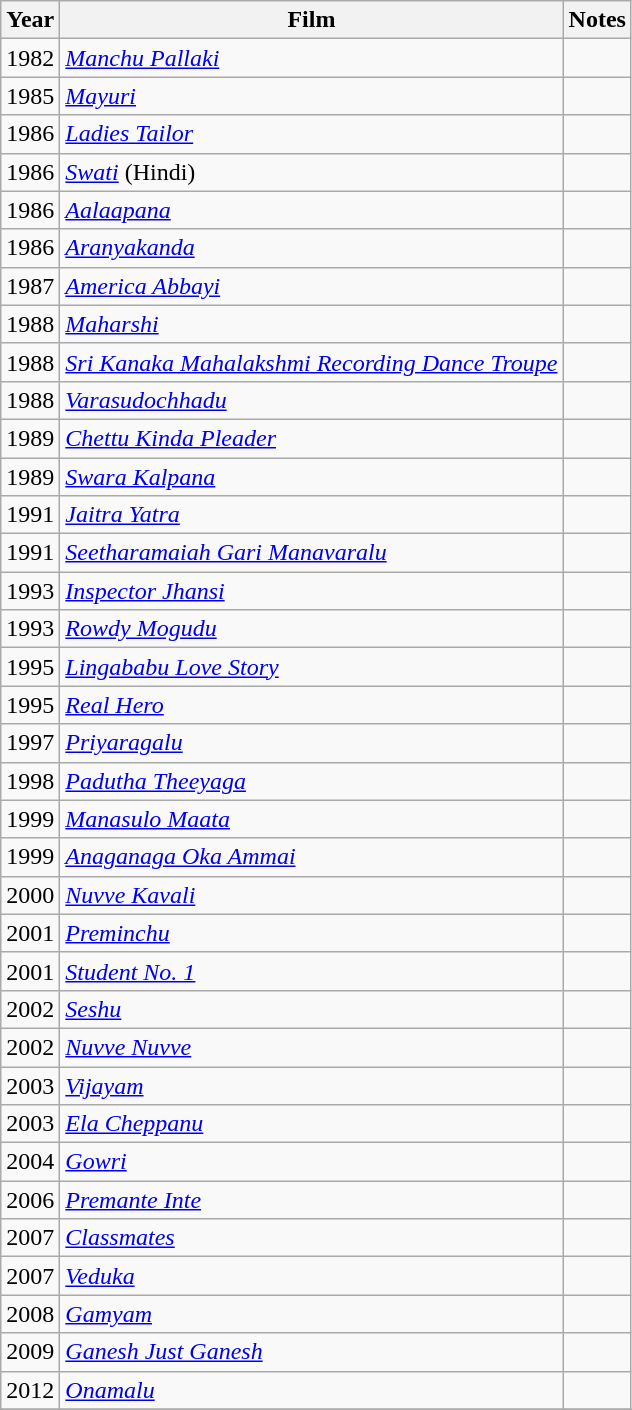<table class="wikitable">
<tr>
<th>Year</th>
<th>Film</th>
<th>Notes</th>
</tr>
<tr>
<td>1982</td>
<td><em><a href='#'>Manchu Pallaki</a></em></td>
<td></td>
</tr>
<tr>
<td>1985</td>
<td><em><a href='#'>Mayuri</a></em></td>
<td></td>
</tr>
<tr>
<td>1986</td>
<td><em><a href='#'>Ladies Tailor</a></em></td>
<td></td>
</tr>
<tr>
<td>1986</td>
<td><em><a href='#'>Swati</a></em>  (Hindi)</td>
<td></td>
</tr>
<tr>
<td>1986</td>
<td><em><a href='#'>Aalaapana</a></em></td>
<td></td>
</tr>
<tr>
<td>1986</td>
<td><em><a href='#'>Aranyakanda</a></em></td>
<td></td>
</tr>
<tr>
<td>1987</td>
<td><em><a href='#'>America Abbayi</a></em></td>
<td></td>
</tr>
<tr>
<td>1988</td>
<td><em><a href='#'>Maharshi</a></em></td>
<td></td>
</tr>
<tr>
<td>1988</td>
<td><em><a href='#'>Sri Kanaka Mahalakshmi Recording Dance Troupe</a></em></td>
<td></td>
</tr>
<tr>
<td>1988</td>
<td><em><a href='#'>Varasudochhadu</a></em></td>
<td></td>
</tr>
<tr>
<td>1989</td>
<td><em><a href='#'>Chettu Kinda Pleader</a></em></td>
<td></td>
</tr>
<tr>
<td>1989</td>
<td><em><a href='#'>Swara Kalpana</a></em></td>
<td></td>
</tr>
<tr>
<td>1991</td>
<td><em><a href='#'>Jaitra Yatra</a></em></td>
<td></td>
</tr>
<tr>
<td>1991</td>
<td><em><a href='#'>Seetharamaiah Gari Manavaralu</a></em></td>
<td></td>
</tr>
<tr>
<td>1993</td>
<td><em><a href='#'>Inspector Jhansi</a></em></td>
<td></td>
</tr>
<tr>
<td>1993</td>
<td><em><a href='#'>Rowdy Mogudu</a></em></td>
<td></td>
</tr>
<tr>
<td>1995</td>
<td><em><a href='#'>Lingababu Love Story</a></em></td>
<td></td>
</tr>
<tr>
<td>1995</td>
<td><em><a href='#'>Real Hero</a></em></td>
<td></td>
</tr>
<tr>
<td>1997</td>
<td><em><a href='#'>Priyaragalu</a></em></td>
<td></td>
</tr>
<tr>
<td>1998</td>
<td><em><a href='#'>Padutha Theeyaga</a></em></td>
<td></td>
</tr>
<tr>
<td>1999</td>
<td><em><a href='#'>Manasulo Maata</a></em></td>
<td></td>
</tr>
<tr>
<td>1999</td>
<td><em><a href='#'>Anaganaga Oka Ammai</a></em></td>
<td></td>
</tr>
<tr>
<td>2000</td>
<td><em><a href='#'>Nuvve Kavali</a></em></td>
<td></td>
</tr>
<tr>
<td>2001</td>
<td><em><a href='#'>Preminchu</a></em></td>
<td></td>
</tr>
<tr>
<td>2001</td>
<td><em><a href='#'>Student No. 1</a></em></td>
<td></td>
</tr>
<tr>
<td>2002</td>
<td><em><a href='#'>Seshu</a></em></td>
<td></td>
</tr>
<tr>
<td>2002</td>
<td><em><a href='#'>Nuvve Nuvve</a></em></td>
<td></td>
</tr>
<tr>
<td>2003</td>
<td><em><a href='#'>Vijayam</a></em></td>
<td></td>
</tr>
<tr>
<td>2003</td>
<td><em><a href='#'>Ela Cheppanu</a></em></td>
<td></td>
</tr>
<tr>
<td>2004</td>
<td><em><a href='#'>Gowri</a></em></td>
<td></td>
</tr>
<tr>
<td>2006</td>
<td><em><a href='#'>Premante Inte</a></em></td>
<td></td>
</tr>
<tr>
<td>2007</td>
<td><em><a href='#'>Classmates</a></em></td>
<td></td>
</tr>
<tr>
<td>2007</td>
<td><em><a href='#'>Veduka</a></em></td>
<td></td>
</tr>
<tr>
<td>2008</td>
<td><em><a href='#'>Gamyam</a></em></td>
<td></td>
</tr>
<tr>
<td>2009</td>
<td><em><a href='#'>Ganesh Just Ganesh</a></em></td>
<td></td>
</tr>
<tr>
<td>2012</td>
<td><em><a href='#'>Onamalu</a></em></td>
<td></td>
</tr>
<tr>
</tr>
</table>
